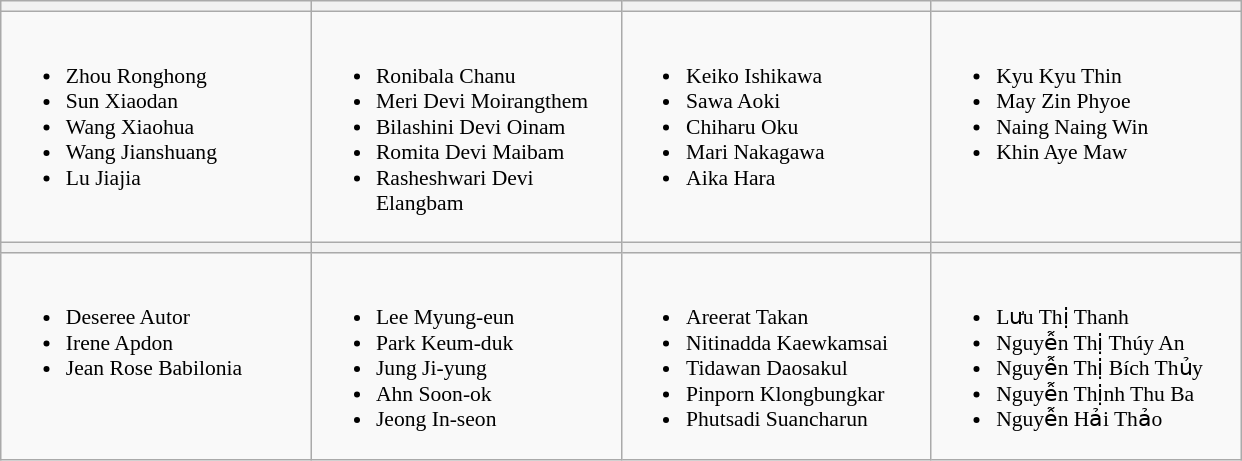<table class="wikitable" style="font-size:90%">
<tr>
<th width=200></th>
<th width=200></th>
<th width=200></th>
<th width=200></th>
</tr>
<tr>
<td valign=top><br><ul><li>Zhou Ronghong</li><li>Sun Xiaodan</li><li>Wang Xiaohua</li><li>Wang Jianshuang</li><li>Lu Jiajia</li></ul></td>
<td valign=top><br><ul><li>Ronibala Chanu</li><li>Meri Devi Moirangthem</li><li>Bilashini Devi Oinam</li><li>Romita Devi Maibam</li><li>Rasheshwari Devi Elangbam</li></ul></td>
<td valign=top><br><ul><li>Keiko Ishikawa</li><li>Sawa Aoki</li><li>Chiharu Oku</li><li>Mari Nakagawa</li><li>Aika Hara</li></ul></td>
<td valign=top><br><ul><li>Kyu Kyu Thin</li><li>May Zin Phyoe</li><li>Naing Naing Win</li><li>Khin Aye Maw</li></ul></td>
</tr>
<tr>
<th></th>
<th></th>
<th></th>
<th></th>
</tr>
<tr>
<td valign=top><br><ul><li>Deseree Autor</li><li>Irene Apdon</li><li>Jean Rose Babilonia</li></ul></td>
<td valign=top><br><ul><li>Lee Myung-eun</li><li>Park Keum-duk</li><li>Jung Ji-yung</li><li>Ahn Soon-ok</li><li>Jeong In-seon</li></ul></td>
<td valign=top><br><ul><li>Areerat Takan</li><li>Nitinadda Kaewkamsai</li><li>Tidawan Daosakul</li><li>Pinporn Klongbungkar</li><li>Phutsadi Suancharun</li></ul></td>
<td valign=top><br><ul><li>Lưu Thị Thanh</li><li>Nguyễn Thị Thúy An</li><li>Nguyễn Thị Bích Thủy</li><li>Nguyễn Thịnh Thu Ba</li><li>Nguyễn Hải Thảo</li></ul></td>
</tr>
</table>
